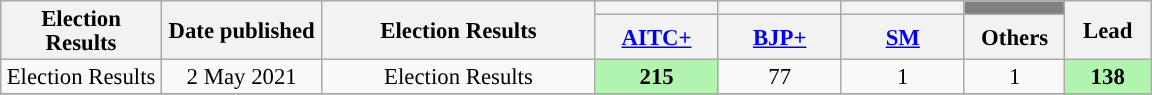<table class="wikitable sortable" style="text-align:center; font-size:95%; line-height:16px">
<tr>
<th rowspan="2" width="100px">Election Results</th>
<th rowspan="2" width="100px">Date published</th>
<th rowspan="2" width="175px">Election Results</th>
<th style="background:"></th>
<th style="background:"></th>
<th style="text-align:center; background:"></th>
<th style="background:gray;"></th>
<th rowspan="2" width="50px">Lead</th>
</tr>
<tr>
<th style="width:75px;"><a href='#'>AITC+</a></th>
<th style="width:75px;"><a href='#'>BJP+</a></th>
<th style="width:75px;"><a href='#'>SM</a></th>
<th style="width:60px;">Others</th>
</tr>
<tr>
<td>Election Results</td>
<td>2 May 2021</td>
<td>Election Results</td>
<td style="background:#B0F4B0"><strong>215</strong></td>
<td>77</td>
<td>1</td>
<td>1</td>
<td style="background:#B0F4B0"><strong>138</strong></td>
</tr>
<tr>
</tr>
</table>
